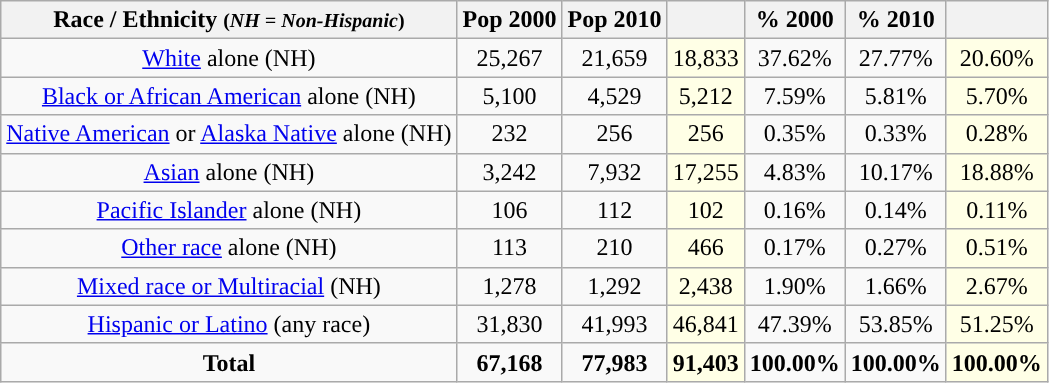<table class="wikitable" style="text-align:center;">
<tr>
<th>Race / Ethnicity <small>(<em>NH = Non-Hispanic</em>)</small></th>
<th>Pop 2000</th>
<th>Pop 2010</th>
<th></th>
<th>% 2000</th>
<th>% 2010</th>
<th></th>
</tr>
<tr>
<td><a href='#'>White</a> alone (NH)</td>
<td>25,267</td>
<td>21,659</td>
<td style='background: #ffffe6;'>18,833</td>
<td>37.62%</td>
<td>27.77%</td>
<td style='background: #ffffe6;'>20.60%</td>
</tr>
<tr>
<td><a href='#'>Black or African American</a> alone (NH)</td>
<td>5,100</td>
<td>4,529</td>
<td style='background: #ffffe6;'>5,212</td>
<td>7.59%</td>
<td>5.81%</td>
<td style='background: #ffffe6;'>5.70%</td>
</tr>
<tr>
<td><a href='#'>Native American</a> or <a href='#'>Alaska Native</a> alone (NH)</td>
<td>232</td>
<td>256</td>
<td style='background: #ffffe6;'>256</td>
<td>0.35%</td>
<td>0.33%</td>
<td style='background: #ffffe6;'>0.28%</td>
</tr>
<tr>
<td><a href='#'>Asian</a> alone (NH)</td>
<td>3,242</td>
<td>7,932</td>
<td style='background: #ffffe6;'>17,255</td>
<td>4.83%</td>
<td>10.17%</td>
<td style='background: #ffffe6;'>18.88%</td>
</tr>
<tr>
<td><a href='#'>Pacific Islander</a> alone (NH)</td>
<td>106</td>
<td>112</td>
<td style='background: #ffffe6;'>102</td>
<td>0.16%</td>
<td>0.14%</td>
<td style='background: #ffffe6;'>0.11%</td>
</tr>
<tr>
<td><a href='#'>Other race</a> alone (NH)</td>
<td>113</td>
<td>210</td>
<td style='background: #ffffe6;'>466</td>
<td>0.17%</td>
<td>0.27%</td>
<td style='background: #ffffe6;'>0.51%</td>
</tr>
<tr>
<td><a href='#'>Mixed race or Multiracial</a> (NH)</td>
<td>1,278</td>
<td>1,292</td>
<td style='background: #ffffe6;'>2,438</td>
<td>1.90%</td>
<td>1.66%</td>
<td style='background: #ffffe6;'>2.67%</td>
</tr>
<tr>
<td><a href='#'>Hispanic or Latino</a> (any race)</td>
<td>31,830</td>
<td>41,993</td>
<td style='background: #ffffe6;'>46,841</td>
<td>47.39%</td>
<td>53.85%</td>
<td style='background: #ffffe6;'>51.25%</td>
</tr>
<tr>
<td><strong>Total</strong></td>
<td><strong>67,168</strong></td>
<td><strong>77,983</strong></td>
<td style='background: #ffffe6;'><strong>91,403</strong></td>
<td><strong>100.00%</strong></td>
<td><strong>100.00%</strong></td>
<td style='background: #ffffe6;'><strong>100.00%</strong></td>
</tr>
</table>
